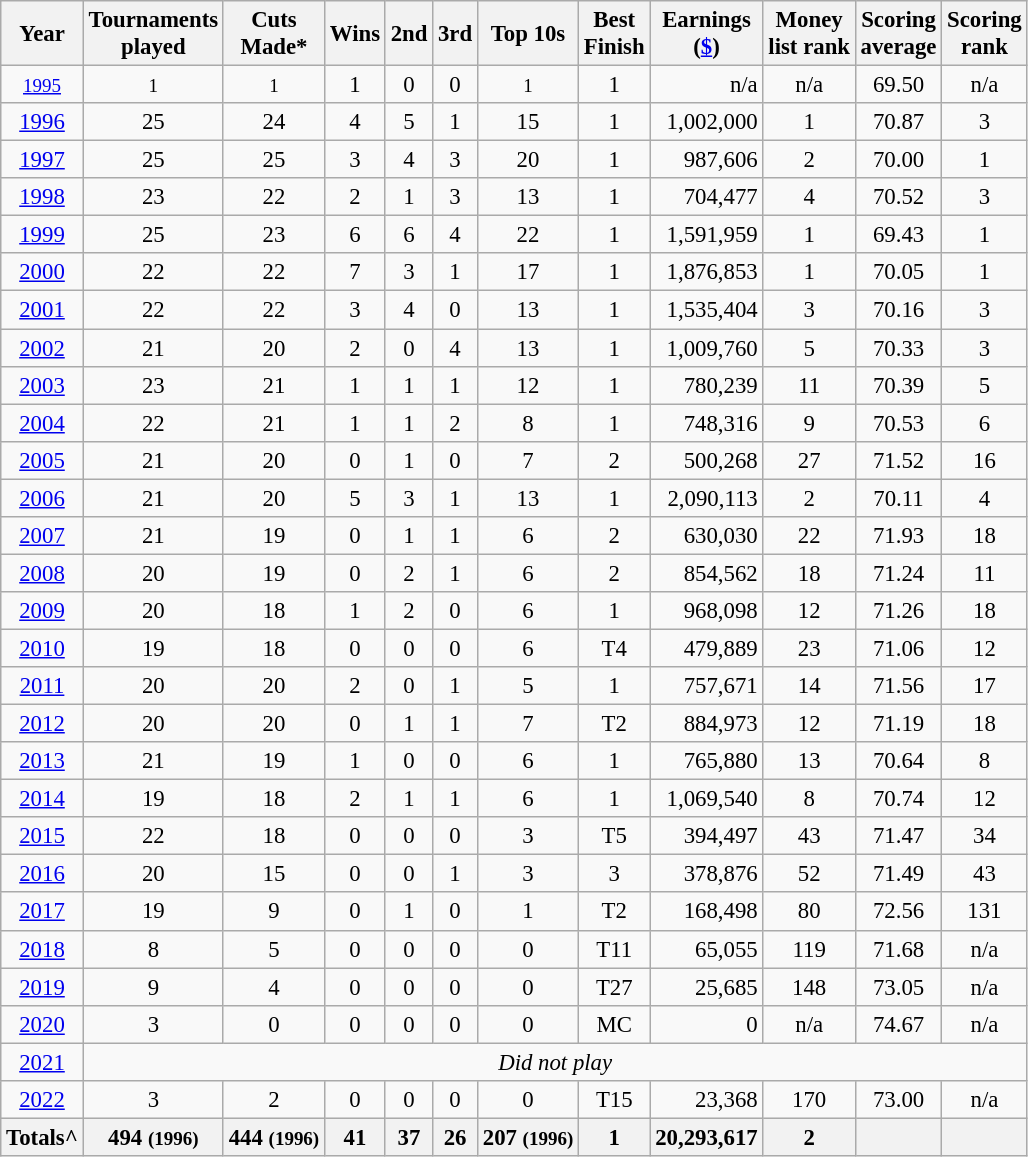<table class="wikitable" style="text-align:center; font-size: 95%;">
<tr>
<th>Year</th>
<th>Tournaments<br>played</th>
<th>Cuts <br>Made*</th>
<th>Wins</th>
<th>2nd</th>
<th>3rd</th>
<th>Top 10s</th>
<th>Best<br> Finish</th>
<th>Earnings<br>(<a href='#'>$</a>)</th>
<th>Money<br>list rank</th>
<th>Scoring <br>average</th>
<th>Scoring<br>rank</th>
</tr>
<tr>
<td><small><a href='#'>1995</a></small></td>
<td><small>1</small></td>
<td><small>1</small></td>
<td>1</td>
<td>0</td>
<td>0</td>
<td><small>1</small></td>
<td>1</td>
<td align="right">n/a</td>
<td>n/a</td>
<td>69.50</td>
<td>n/a</td>
</tr>
<tr>
<td><a href='#'>1996</a></td>
<td>25</td>
<td>24</td>
<td>4</td>
<td>5</td>
<td>1</td>
<td>15</td>
<td>1</td>
<td align="right">1,002,000</td>
<td>1</td>
<td>70.87</td>
<td>3</td>
</tr>
<tr>
<td><a href='#'>1997</a></td>
<td>25</td>
<td>25</td>
<td>3</td>
<td>4</td>
<td>3</td>
<td>20</td>
<td>1</td>
<td align="right">987,606</td>
<td>2</td>
<td>70.00</td>
<td>1</td>
</tr>
<tr>
<td><a href='#'>1998</a></td>
<td>23</td>
<td>22</td>
<td>2</td>
<td>1</td>
<td>3</td>
<td>13</td>
<td>1</td>
<td align="right">704,477</td>
<td>4</td>
<td>70.52</td>
<td>3</td>
</tr>
<tr>
<td><a href='#'>1999</a></td>
<td>25</td>
<td>23</td>
<td>6</td>
<td>6</td>
<td>4</td>
<td>22</td>
<td>1</td>
<td align="right">1,591,959</td>
<td>1</td>
<td>69.43</td>
<td>1</td>
</tr>
<tr>
<td><a href='#'>2000</a></td>
<td>22</td>
<td>22</td>
<td>7</td>
<td>3</td>
<td>1</td>
<td>17</td>
<td>1</td>
<td align="right">1,876,853</td>
<td>1</td>
<td>70.05</td>
<td>1</td>
</tr>
<tr>
<td><a href='#'>2001</a></td>
<td>22</td>
<td>22</td>
<td>3</td>
<td>4</td>
<td>0</td>
<td>13</td>
<td>1</td>
<td align="right">1,535,404</td>
<td>3</td>
<td>70.16</td>
<td>3</td>
</tr>
<tr>
<td><a href='#'>2002</a></td>
<td>21</td>
<td>20</td>
<td>2</td>
<td>0</td>
<td>4</td>
<td>13</td>
<td>1</td>
<td align="right">1,009,760</td>
<td>5</td>
<td>70.33</td>
<td>3</td>
</tr>
<tr>
<td><a href='#'>2003</a></td>
<td>23</td>
<td>21</td>
<td>1</td>
<td>1</td>
<td>1</td>
<td>12</td>
<td>1</td>
<td align="right">780,239</td>
<td>11</td>
<td>70.39</td>
<td>5</td>
</tr>
<tr>
<td><a href='#'>2004</a></td>
<td>22</td>
<td>21</td>
<td>1</td>
<td>1</td>
<td>2</td>
<td>8</td>
<td>1</td>
<td align="right">748,316</td>
<td>9</td>
<td>70.53</td>
<td>6</td>
</tr>
<tr>
<td><a href='#'>2005</a></td>
<td>21</td>
<td>20</td>
<td>0</td>
<td>1</td>
<td>0</td>
<td>7</td>
<td>2</td>
<td align="right">500,268</td>
<td>27</td>
<td>71.52</td>
<td>16</td>
</tr>
<tr>
<td><a href='#'>2006</a></td>
<td>21</td>
<td>20</td>
<td>5</td>
<td>3</td>
<td>1</td>
<td>13</td>
<td>1</td>
<td align="right">2,090,113</td>
<td>2</td>
<td>70.11</td>
<td>4</td>
</tr>
<tr>
<td><a href='#'>2007</a></td>
<td>21</td>
<td>19</td>
<td>0</td>
<td>1</td>
<td>1</td>
<td>6</td>
<td>2</td>
<td align="right">630,030</td>
<td>22</td>
<td>71.93</td>
<td>18</td>
</tr>
<tr>
<td><a href='#'>2008</a></td>
<td>20</td>
<td>19</td>
<td>0</td>
<td>2</td>
<td>1</td>
<td>6</td>
<td>2</td>
<td align="right">854,562</td>
<td>18</td>
<td>71.24</td>
<td>11</td>
</tr>
<tr>
<td><a href='#'>2009</a></td>
<td>20</td>
<td>18</td>
<td>1</td>
<td>2</td>
<td>0</td>
<td>6</td>
<td>1</td>
<td align="right">968,098</td>
<td>12</td>
<td>71.26</td>
<td>18</td>
</tr>
<tr>
<td><a href='#'>2010</a></td>
<td>19</td>
<td>18</td>
<td>0</td>
<td>0</td>
<td>0</td>
<td>6</td>
<td>T4</td>
<td align="right">479,889</td>
<td>23</td>
<td>71.06</td>
<td>12</td>
</tr>
<tr>
<td><a href='#'>2011</a></td>
<td>20</td>
<td>20</td>
<td>2</td>
<td>0</td>
<td>1</td>
<td>5</td>
<td>1</td>
<td align="right">757,671</td>
<td>14</td>
<td>71.56</td>
<td>17</td>
</tr>
<tr>
<td><a href='#'>2012</a></td>
<td>20</td>
<td>20</td>
<td>0</td>
<td>1</td>
<td>1</td>
<td>7</td>
<td>T2</td>
<td align="right">884,973</td>
<td>12</td>
<td>71.19</td>
<td>18</td>
</tr>
<tr>
<td><a href='#'>2013</a></td>
<td>21</td>
<td>19</td>
<td>1</td>
<td>0</td>
<td>0</td>
<td>6</td>
<td>1</td>
<td align="right">765,880</td>
<td>13</td>
<td>70.64</td>
<td>8</td>
</tr>
<tr>
<td><a href='#'>2014</a></td>
<td>19</td>
<td>18</td>
<td>2</td>
<td>1</td>
<td>1</td>
<td>6</td>
<td>1</td>
<td align="right">1,069,540</td>
<td>8</td>
<td>70.74</td>
<td>12</td>
</tr>
<tr>
<td><a href='#'>2015</a></td>
<td>22</td>
<td>18</td>
<td>0</td>
<td>0</td>
<td>0</td>
<td>3</td>
<td>T5</td>
<td align="right">394,497</td>
<td>43</td>
<td>71.47</td>
<td>34</td>
</tr>
<tr>
<td><a href='#'>2016</a></td>
<td>20</td>
<td>15</td>
<td>0</td>
<td>0</td>
<td>1</td>
<td>3</td>
<td>3</td>
<td align=right>378,876</td>
<td>52</td>
<td>71.49</td>
<td>43</td>
</tr>
<tr>
<td><a href='#'>2017</a></td>
<td>19</td>
<td>9</td>
<td>0</td>
<td>1</td>
<td>0</td>
<td>1</td>
<td>T2</td>
<td align=right>168,498</td>
<td>80</td>
<td>72.56</td>
<td>131</td>
</tr>
<tr>
<td><a href='#'>2018</a></td>
<td>8</td>
<td>5</td>
<td>0</td>
<td>0</td>
<td>0</td>
<td>0</td>
<td>T11</td>
<td align=right>65,055</td>
<td>119</td>
<td>71.68</td>
<td>n/a</td>
</tr>
<tr>
<td><a href='#'>2019</a></td>
<td>9</td>
<td>4</td>
<td>0</td>
<td>0</td>
<td>0</td>
<td>0</td>
<td>T27</td>
<td align=right>25,685</td>
<td>148</td>
<td>73.05</td>
<td>n/a</td>
</tr>
<tr>
<td><a href='#'>2020</a></td>
<td>3</td>
<td>0</td>
<td>0</td>
<td>0</td>
<td>0</td>
<td>0</td>
<td>MC</td>
<td align=right>0</td>
<td>n/a</td>
<td>74.67</td>
<td>n/a</td>
</tr>
<tr>
<td><a href='#'>2021</a></td>
<td colspan=11><em>Did not play</em></td>
</tr>
<tr>
<td><a href='#'>2022</a></td>
<td>3</td>
<td>2</td>
<td>0</td>
<td>0</td>
<td>0</td>
<td>0</td>
<td>T15</td>
<td align=right>23,368</td>
<td>170</td>
<td>73.00</td>
<td>n/a</td>
</tr>
<tr>
<th>Totals^</th>
<th>494 <small>(1996)</small>  </th>
<th>444 <small>(1996)</small>  </th>
<th>41   </th>
<th>37   </th>
<th>26   </th>
<th>207 <small>(1996)</small>  </th>
<th>1  </th>
<th align=right>20,293,617  </th>
<th>2 </th>
<th></th>
<th></th>
</tr>
</table>
